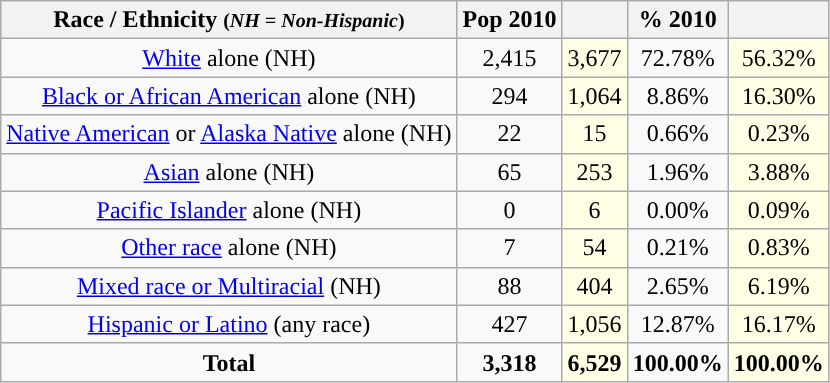<table class="wikitable" style="text-align:center;">
<tr>
<th>Race / Ethnicity <small>(<em>NH = Non-Hispanic</em>)</small></th>
<th>Pop 2010</th>
<th></th>
<th>% 2010</th>
<th></th>
</tr>
<tr>
<td><a href='#'>White</a> alone (NH)</td>
<td>2,415</td>
<td style='background: #ffffe6;'>3,677</td>
<td>72.78%</td>
<td style='background: #ffffe6;'>56.32%</td>
</tr>
<tr>
<td><a href='#'>Black or African American</a> alone (NH)</td>
<td>294</td>
<td style='background: #ffffe6;'>1,064</td>
<td>8.86%</td>
<td style='background: #ffffe6;'>16.30%</td>
</tr>
<tr>
<td><a href='#'>Native American</a> or <a href='#'>Alaska Native</a> alone (NH)</td>
<td>22</td>
<td style='background: #ffffe6;'>15</td>
<td>0.66%</td>
<td style='background: #ffffe6;'>0.23%</td>
</tr>
<tr>
<td><a href='#'>Asian</a> alone (NH)</td>
<td>65</td>
<td style='background: #ffffe6;'>253</td>
<td>1.96%</td>
<td style='background: #ffffe6;'>3.88%</td>
</tr>
<tr>
<td><a href='#'>Pacific Islander</a> alone (NH)</td>
<td>0</td>
<td style='background: #ffffe6;'>6</td>
<td>0.00%</td>
<td style='background: #ffffe6;'>0.09%</td>
</tr>
<tr>
<td><a href='#'>Other race</a> alone (NH)</td>
<td>7</td>
<td style='background: #ffffe6;'>54</td>
<td>0.21%</td>
<td style='background: #ffffe6;'>0.83%</td>
</tr>
<tr>
<td><a href='#'>Mixed race or Multiracial</a> (NH)</td>
<td>88</td>
<td style='background: #ffffe6;'>404</td>
<td>2.65%</td>
<td style='background: #ffffe6;'>6.19%</td>
</tr>
<tr>
<td><a href='#'>Hispanic or Latino</a> (any race)</td>
<td>427</td>
<td style='background: #ffffe6;'>1,056</td>
<td>12.87%</td>
<td style='background: #ffffe6;'>16.17%</td>
</tr>
<tr>
<td><strong>Total</strong></td>
<td><strong>3,318</strong></td>
<td style='background: #ffffe6;'><strong>6,529</strong></td>
<td><strong>100.00%</strong></td>
<td style='background: #ffffe6;'><strong>100.00%</strong></td>
</tr>
</table>
